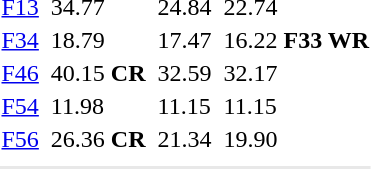<table>
<tr>
<td><a href='#'>F13</a></td>
<td></td>
<td>34.77</td>
<td></td>
<td>24.84</td>
<td></td>
<td>22.74</td>
</tr>
<tr>
<td><a href='#'>F34</a></td>
<td></td>
<td>18.79</td>
<td></td>
<td>17.47</td>
<td></td>
<td>16.22 <strong>F33 WR</strong></td>
</tr>
<tr>
<td><a href='#'>F46</a></td>
<td></td>
<td>40.15 <strong>CR</strong></td>
<td></td>
<td>32.59</td>
<td></td>
<td>32.17</td>
</tr>
<tr>
<td><a href='#'>F54</a></td>
<td></td>
<td>11.98</td>
<td></td>
<td>11.15</td>
<td></td>
<td>11.15</td>
</tr>
<tr>
<td><a href='#'>F56</a></td>
<td></td>
<td>26.36 <strong>CR</strong></td>
<td></td>
<td>21.34</td>
<td></td>
<td>19.90</td>
</tr>
<tr>
<td colspan=7></td>
</tr>
<tr>
</tr>
<tr bgcolor= e8e8e8>
<td colspan=7></td>
</tr>
</table>
